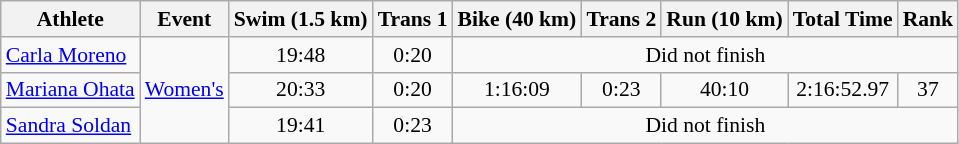<table class="wikitable" style="font-size:90%">
<tr>
<th>Athlete</th>
<th>Event</th>
<th>Swim (1.5 km)</th>
<th>Trans 1</th>
<th>Bike (40 km)</th>
<th>Trans 2</th>
<th>Run (10 km)</th>
<th>Total Time</th>
<th>Rank</th>
</tr>
<tr align=center>
<td align=left><a href='#'>Carla Moreno</a></td>
<td align=left rowspan=3><a href='#'>Women's</a></td>
<td>19:48</td>
<td>0:20</td>
<td colspan=5>Did not finish</td>
</tr>
<tr align=center>
<td align=left><a href='#'>Mariana Ohata</a></td>
<td>20:33</td>
<td>0:20</td>
<td>1:16:09</td>
<td>0:23</td>
<td>40:10</td>
<td>2:16:52.97</td>
<td>37</td>
</tr>
<tr align=center>
<td align=left><a href='#'>Sandra Soldan</a></td>
<td>19:41</td>
<td>0:23</td>
<td colspan=5>Did not finish</td>
</tr>
</table>
